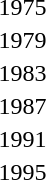<table>
<tr>
<td>1975</td>
<td></td>
<td></td>
<td></td>
</tr>
<tr>
<td>1979</td>
<td></td>
<td></td>
<td></td>
</tr>
<tr>
<td>1983</td>
<td></td>
<td></td>
<td></td>
</tr>
<tr>
<td>1987</td>
<td></td>
<td></td>
<td></td>
</tr>
<tr>
<td>1991</td>
<td></td>
<td></td>
<td></td>
</tr>
<tr>
<td>1995</td>
<td></td>
<td></td>
<td></td>
</tr>
</table>
